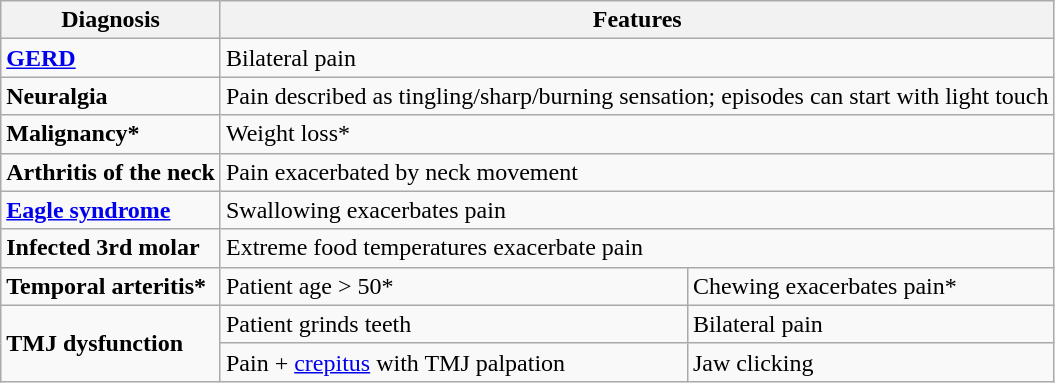<table class="wikitable">
<tr>
<th>Diagnosis</th>
<th colspan="2">Features</th>
</tr>
<tr>
<td><strong><a href='#'>GERD</a></strong></td>
<td colspan="2">Bilateral pain</td>
</tr>
<tr>
<td><strong>Neuralgia</strong></td>
<td colspan="2">Pain described as tingling/sharp/burning sensation; episodes can start with light touch</td>
</tr>
<tr>
<td><strong>Malignancy*</strong></td>
<td colspan="2">Weight loss*</td>
</tr>
<tr>
<td><strong>Arthritis of the neck</strong></td>
<td colspan="2">Pain exacerbated by neck movement</td>
</tr>
<tr>
<td><strong><a href='#'>Eagle syndrome</a></strong></td>
<td colspan="2">Swallowing exacerbates pain</td>
</tr>
<tr>
<td><strong>Infected 3rd molar</strong></td>
<td colspan="2">Extreme food temperatures exacerbate pain</td>
</tr>
<tr>
<td><strong>Temporal arteritis*</strong></td>
<td>Patient age > 50*</td>
<td>Chewing exacerbates pain*</td>
</tr>
<tr>
<td rowspan="2"><strong>TMJ dysfunction</strong></td>
<td>Patient grinds teeth</td>
<td>Bilateral pain</td>
</tr>
<tr>
<td>Pain + <a href='#'>crepitus</a> with TMJ palpation</td>
<td>Jaw clicking</td>
</tr>
</table>
